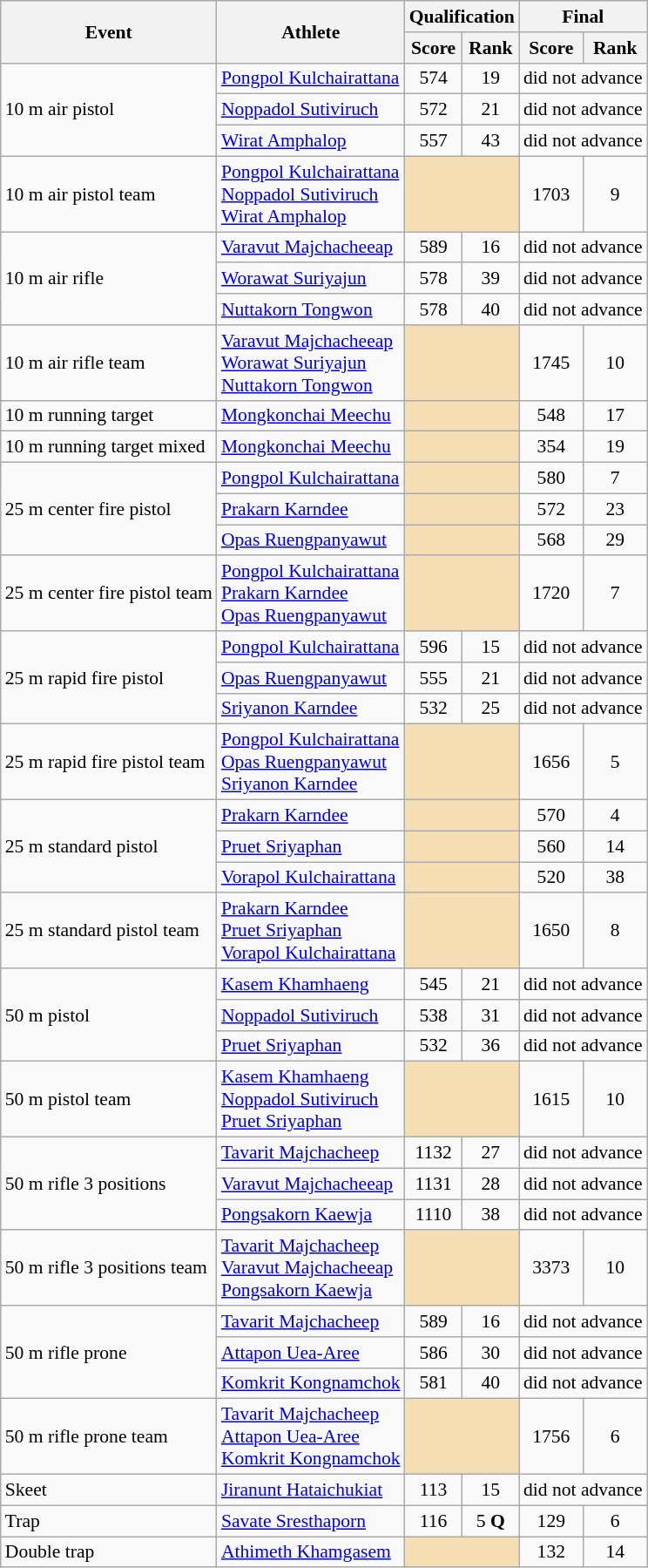<table class="wikitable" border="1" style="font-size:90%">
<tr>
<th rowspan=2>Event</th>
<th rowspan=2>Athlete</th>
<th colspan=2>Qualification</th>
<th colspan=2>Final</th>
</tr>
<tr>
<th>Score</th>
<th>Rank</th>
<th>Score</th>
<th>Rank</th>
</tr>
<tr>
<td rowspan=3>10 m air pistol</td>
<td><a href='#'>Pongpol Kulchairattana</a></td>
<td align=center>574</td>
<td align=center>19</td>
<td align=center colspan=2>did not advance</td>
</tr>
<tr>
<td><a href='#'>Noppadol Sutiviruch</a></td>
<td align=center>572</td>
<td align=center>21</td>
<td align=center colspan=2>did not advance</td>
</tr>
<tr>
<td><a href='#'>Wirat Amphalop</a></td>
<td align=center>557</td>
<td align=center>43</td>
<td align=center colspan=2>did not advance</td>
</tr>
<tr>
<td>10 m air pistol team</td>
<td><a href='#'>Pongpol Kulchairattana</a><br> <a href='#'>Noppadol Sutiviruch</a><br> <a href='#'>Wirat Amphalop</a></td>
<td align=center colspan=2 bgcolor=wheat></td>
<td align=center>1703</td>
<td align=center>9</td>
</tr>
<tr>
<td rowspan=3>10 m air rifle</td>
<td><a href='#'>Varavut Majchacheeap</a></td>
<td align=center>589</td>
<td align=center>16</td>
<td align=center colspan=2>did not advance</td>
</tr>
<tr>
<td><a href='#'>Worawat Suriyajun</a></td>
<td align=center>578</td>
<td align=center>39</td>
<td align=center colspan=2>did not advance</td>
</tr>
<tr>
<td><a href='#'>Nuttakorn Tongwon</a></td>
<td align=center>578</td>
<td align=center>40</td>
<td align=center colspan=2>did not advance</td>
</tr>
<tr>
<td>10 m air rifle team</td>
<td><a href='#'>Varavut Majchacheeap</a><br><a href='#'>Worawat Suriyajun</a><br> <a href='#'>Nuttakorn Tongwon</a></td>
<td align=center colspan=2 bgcolor=wheat></td>
<td align=center>1745</td>
<td align=center>10</td>
</tr>
<tr>
<td>10 m running target</td>
<td><a href='#'>Mongkonchai Meechu</a></td>
<td align=center colspan=2 bgcolor=wheat></td>
<td align=center>548</td>
<td align=center>17</td>
</tr>
<tr>
<td>10 m running target mixed</td>
<td><a href='#'>Mongkonchai Meechu</a></td>
<td align=center colspan=2 bgcolor=wheat></td>
<td align=center>354</td>
<td align=center>19</td>
</tr>
<tr>
<td rowspan=3>25 m center fire pistol</td>
<td><a href='#'>Pongpol Kulchairattana</a></td>
<td align=center colspan=2 bgcolor=wheat></td>
<td align=center>580</td>
<td align=center>7</td>
</tr>
<tr>
<td><a href='#'>Prakarn Karndee</a></td>
<td align=center colspan=2 bgcolor=wheat></td>
<td align=center>572</td>
<td align=center>23</td>
</tr>
<tr>
<td><a href='#'>Opas Ruengpanyawut</a></td>
<td align=center colspan=2 bgcolor=wheat></td>
<td align=center>568</td>
<td align=center>29</td>
</tr>
<tr>
<td>25 m center fire pistol team</td>
<td><a href='#'>Pongpol Kulchairattana</a><br> <a href='#'>Prakarn Karndee</a><br> <a href='#'>Opas Ruengpanyawut</a></td>
<td align=center colspan=2 bgcolor=wheat></td>
<td align=center>1720</td>
<td align=center>7</td>
</tr>
<tr>
<td rowspan=3>25 m rapid fire pistol</td>
<td><a href='#'>Pongpol Kulchairattana</a></td>
<td align=center>596</td>
<td align=center>15</td>
<td align=center colspan=2>did not advance</td>
</tr>
<tr>
<td><a href='#'>Opas Ruengpanyawut</a></td>
<td align=center>555</td>
<td align=center>21</td>
<td align=center colspan=2>did not advance</td>
</tr>
<tr>
<td><a href='#'>Sriyanon Karndee</a></td>
<td align=center>532</td>
<td align=center>25</td>
<td align=center colspan=2>did not advance</td>
</tr>
<tr>
<td>25 m rapid fire pistol team</td>
<td><a href='#'>Pongpol Kulchairattana</a><br> <a href='#'>Opas Ruengpanyawut</a><br> <a href='#'>Sriyanon Karndee</a></td>
<td align=center colspan=2 bgcolor=wheat></td>
<td align=center>1656</td>
<td align=center>5</td>
</tr>
<tr>
<td rowspan=3>25 m standard pistol</td>
<td><a href='#'>Prakarn Karndee</a></td>
<td align=center colspan=2 bgcolor=wheat></td>
<td align=center>570</td>
<td align=center>4</td>
</tr>
<tr>
<td><a href='#'>Pruet Sriyaphan</a></td>
<td align=center colspan=2 bgcolor=wheat></td>
<td align=center>560</td>
<td align=center>14</td>
</tr>
<tr>
<td><a href='#'>Vorapol Kulchairattana</a></td>
<td align=center colspan=2 bgcolor=wheat></td>
<td align=center>520</td>
<td align=center>38</td>
</tr>
<tr>
<td>25 m standard pistol team</td>
<td><a href='#'>Prakarn Karndee</a><br> <a href='#'>Pruet Sriyaphan</a><br> <a href='#'>Vorapol Kulchairattana</a></td>
<td align=center colspan=2 bgcolor=wheat></td>
<td align=center>1650</td>
<td align=center>8</td>
</tr>
<tr>
<td rowspan=3>50 m pistol</td>
<td><a href='#'>Kasem Khamhaeng</a></td>
<td align=center>545</td>
<td align=center>21</td>
<td align=center colspan=2>did not advance</td>
</tr>
<tr>
<td><a href='#'>Noppadol Sutiviruch</a></td>
<td align=center>538</td>
<td align=center>31</td>
<td align=center colspan=2>did not advance</td>
</tr>
<tr>
<td><a href='#'>Pruet Sriyaphan</a></td>
<td align=center>532</td>
<td align=center>36</td>
<td align=center colspan=2>did not advance</td>
</tr>
<tr>
<td>50 m pistol team</td>
<td><a href='#'>Kasem Khamhaeng</a><br> <a href='#'>Noppadol Sutiviruch</a><br> <a href='#'>Pruet Sriyaphan</a></td>
<td align=center colspan=2 bgcolor=wheat></td>
<td align=center>1615</td>
<td align=center>10</td>
</tr>
<tr>
<td rowspan=3>50 m rifle 3 positions</td>
<td><a href='#'>Tavarit Majchacheep</a></td>
<td align=center>1132</td>
<td align=center>27</td>
<td align=center colspan=2>did not advance</td>
</tr>
<tr>
<td><a href='#'>Varavut Majchacheeap</a></td>
<td align=center>1131</td>
<td align=center>28</td>
<td align=center colspan=2>did not advance</td>
</tr>
<tr>
<td><a href='#'>Pongsakorn Kaewja</a></td>
<td align=center>1110</td>
<td align=center>38</td>
<td align=center colspan=2>did not advance</td>
</tr>
<tr>
<td>50 m rifle 3 positions team</td>
<td><a href='#'>Tavarit Majchacheep</a><br> <a href='#'>Varavut Majchacheeap</a><br> <a href='#'>Pongsakorn Kaewja</a></td>
<td align=center colspan=2 bgcolor=wheat></td>
<td align=center>3373</td>
<td align=center>10</td>
</tr>
<tr>
<td rowspan=3>50  m rifle prone</td>
<td><a href='#'>Tavarit Majchacheep</a></td>
<td align=center>589</td>
<td align=center>16</td>
<td align=center colspan=2>did not advance</td>
</tr>
<tr>
<td><a href='#'>Attapon Uea-Aree</a></td>
<td align=center>586</td>
<td align=center>30</td>
<td align=center colspan=2>did not advance</td>
</tr>
<tr>
<td><a href='#'>Komkrit Kongnamchok</a></td>
<td align=center>581</td>
<td align=center>40</td>
<td align=center colspan=2>did not advance</td>
</tr>
<tr>
<td>50 m rifle prone team</td>
<td><a href='#'>Tavarit Majchacheep</a><br> <a href='#'>Attapon Uea-Aree</a><br> <a href='#'>Komkrit Kongnamchok</a></td>
<td align=center colspan=2 bgcolor=wheat></td>
<td align=center>1756</td>
<td align=center>6</td>
</tr>
<tr>
<td>Skeet</td>
<td><a href='#'>Jiranunt Hataichukiat</a></td>
<td align=center>113</td>
<td align=center>15</td>
<td align=center colspan=2>did not advance</td>
</tr>
<tr>
<td>Trap</td>
<td><a href='#'>Savate Sresthaporn</a></td>
<td align=center>116</td>
<td align=center>5 <strong>Q</strong></td>
<td align=center>129</td>
<td align=center>6</td>
</tr>
<tr>
<td>Double trap</td>
<td><a href='#'>Athimeth Khamgasem</a></td>
<td align=center colspan=2 bgcolor=wheat></td>
<td align=center>132</td>
<td align=center>14</td>
</tr>
</table>
